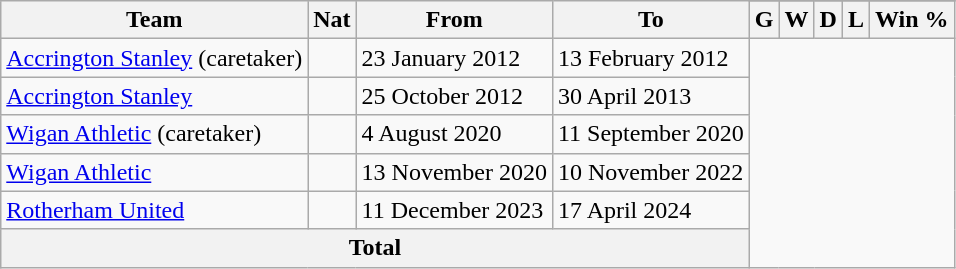<table class="wikitable" style="text-align: center">
<tr>
<th rowspan="2">Team</th>
<th rowspan="2">Nat</th>
<th rowspan="2">From</th>
<th rowspan="2">To</th>
</tr>
<tr>
<th>G</th>
<th>W</th>
<th>D</th>
<th>L</th>
<th>Win %</th>
</tr>
<tr>
<td align=left><a href='#'>Accrington Stanley</a> (caretaker)</td>
<td align=left></td>
<td align=left>23 January 2012</td>
<td align=left>13 February 2012<br></td>
</tr>
<tr>
<td align=left><a href='#'>Accrington Stanley</a></td>
<td align=left></td>
<td align=left>25 October 2012</td>
<td align=left>30 April 2013<br></td>
</tr>
<tr>
<td align=left><a href='#'>Wigan Athletic</a> (caretaker)</td>
<td align=left></td>
<td align=left>4 August 2020</td>
<td align=left>11 September 2020<br></td>
</tr>
<tr>
<td align=left><a href='#'>Wigan Athletic</a></td>
<td align=left></td>
<td align=left>13 November 2020</td>
<td align=left>10 November 2022<br></td>
</tr>
<tr>
<td align=left><a href='#'>Rotherham United</a></td>
<td align=left></td>
<td align=left>11 December 2023</td>
<td align=left>17 April 2024<br></td>
</tr>
<tr>
<th colspan="4">Total<br></th>
</tr>
</table>
